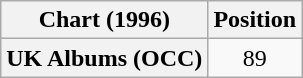<table class="wikitable plainrowheaders" style="text-align:center">
<tr>
<th scope="col">Chart (1996)</th>
<th scope="col">Position</th>
</tr>
<tr>
<th scope="row">UK Albums (OCC)</th>
<td>89</td>
</tr>
</table>
